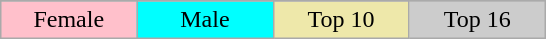<table class="wikitable" style="margin:1em auto; text-align:center;">
<tr>
</tr>
<tr>
<td style="background:pink;" width="15%">Female</td>
<td style="background:cyan;" width="15%">Male</td>
<td style="background:palegoldenrod;" width="15%">Top 10</td>
<td style="background:#CCCCCC;" width="15%">Top 16</td>
</tr>
</table>
